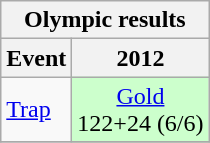<table class="wikitable" style="text-align: center">
<tr>
<th colspan=4>Olympic results</th>
</tr>
<tr>
<th>Event</th>
<th>2012</th>
</tr>
<tr>
<td align=left><a href='#'>Trap</a></td>
<td style="background: #ccffcc"> <a href='#'>Gold</a><br>122+24 (6/6)</td>
</tr>
<tr>
</tr>
</table>
